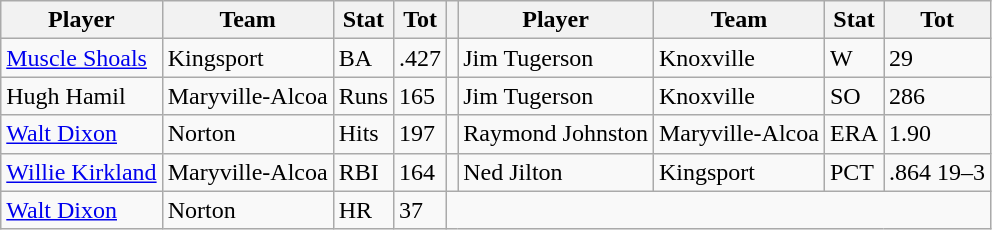<table class="wikitable">
<tr>
<th>Player</th>
<th>Team</th>
<th>Stat</th>
<th>Tot</th>
<th></th>
<th>Player</th>
<th>Team</th>
<th>Stat</th>
<th>Tot</th>
</tr>
<tr>
<td><a href='#'>Muscle Shoals</a></td>
<td>Kingsport</td>
<td>BA</td>
<td>.427</td>
<td></td>
<td>Jim Tugerson</td>
<td>Knoxville</td>
<td>W</td>
<td>29</td>
</tr>
<tr>
<td>Hugh Hamil</td>
<td>Maryville-Alcoa</td>
<td>Runs</td>
<td>165</td>
<td></td>
<td>Jim Tugerson</td>
<td>Knoxville</td>
<td>SO</td>
<td>286</td>
</tr>
<tr>
<td><a href='#'>Walt Dixon</a></td>
<td>Norton</td>
<td>Hits</td>
<td>197</td>
<td></td>
<td>Raymond Johnston</td>
<td>Maryville-Alcoa</td>
<td>ERA</td>
<td>1.90</td>
</tr>
<tr>
<td><a href='#'>Willie Kirkland</a></td>
<td>Maryville-Alcoa</td>
<td>RBI</td>
<td>164</td>
<td></td>
<td>Ned Jilton</td>
<td>Kingsport</td>
<td>PCT</td>
<td>.864 19–3</td>
</tr>
<tr>
<td><a href='#'>Walt Dixon</a></td>
<td>Norton</td>
<td>HR</td>
<td>37</td>
</tr>
</table>
